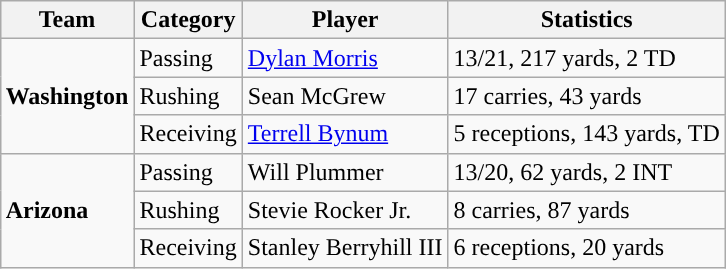<table class="wikitable" style="float: right;">
<tr>
<th>Team</th>
<th>Category</th>
<th>Player</th>
<th>Statistics</th>
</tr>
<tr>
<td rowspan=3><strong>Washington</strong></td>
<td>Passing</td>
<td><a href='#'>Dylan Morris</a></td>
<td>13/21, 217 yards, 2 TD</td>
</tr>
<tr>
<td>Rushing</td>
<td>Sean McGrew</td>
<td>17 carries, 43 yards</td>
</tr>
<tr>
<td>Receiving</td>
<td><a href='#'>Terrell Bynum</a></td>
<td>5 receptions, 143 yards, TD</td>
</tr>
<tr>
<td rowspan=3><strong>Arizona</strong></td>
<td>Passing</td>
<td>Will Plummer</td>
<td>13/20, 62 yards, 2 INT</td>
</tr>
<tr>
<td>Rushing</td>
<td>Stevie Rocker Jr.</td>
<td>8 carries, 87 yards</td>
</tr>
<tr>
<td>Receiving</td>
<td>Stanley Berryhill III</td>
<td>6 receptions, 20 yards</td>
</tr>
</table>
